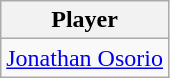<table class=wikitable>
<tr>
<th>Player</th>
</tr>
<tr>
<td> <a href='#'>Jonathan Osorio</a></td>
</tr>
</table>
